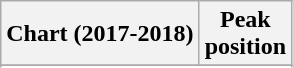<table class="wikitable sortable plainrowheaders">
<tr>
<th>Chart (2017-2018)</th>
<th>Peak<br>position</th>
</tr>
<tr>
</tr>
<tr>
</tr>
</table>
